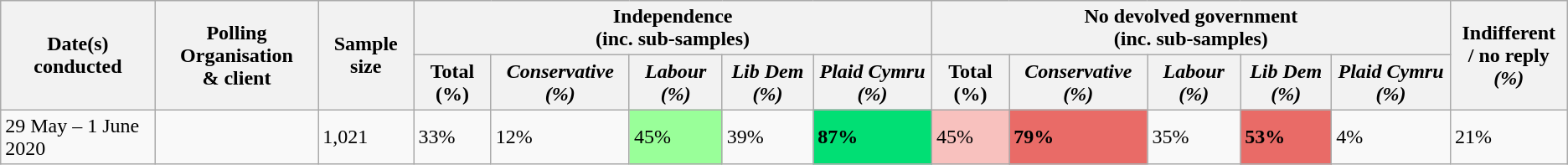<table class="wikitable">
<tr>
<th rowspan="2">Date(s)<br>conducted</th>
<th rowspan="2">Polling Organisation<br>& client</th>
<th rowspan="2">Sample size</th>
<th colspan="5">Independence<br>(inc. sub-samples)</th>
<th colspan="5">No devolved government<br>(inc. sub-samples)</th>
<th rowspan="2">Indifferent<br>/ no reply <em>(%)</em></th>
</tr>
<tr>
<th>Total (%)</th>
<th><em>Conservative</em> <em>(%)</em></th>
<th><em>Labour</em> <em>(%)</em></th>
<th><em>Lib Dem</em>  <em>(%)</em></th>
<th><em>Plaid Cymru</em> <em>(%)</em></th>
<th>Total (%)</th>
<th><em>Conservative (%)</em></th>
<th><em>Labour (%)</em></th>
<th><em>Lib Dem (%)</em></th>
<th><em>Plaid Cymru (%)</em></th>
</tr>
<tr>
<td>29 May – 1 June 2020</td>
<td></td>
<td>1,021</td>
<td>33%</td>
<td>12%</td>
<td style="background: rgb(153, 255, 153);">45%</td>
<td>39%</td>
<td style="background: rgb(1,223,116);"><strong>87%</strong></td>
<td style="background: rgb(248, 193, 190); ">45%</td>
<td style="background: rgb(233, 107, 103); "><strong>79%</strong></td>
<td>35%</td>
<td style="background: rgb(233, 107, 103);"><strong>53%</strong></td>
<td>4%</td>
<td>21%</td>
</tr>
</table>
